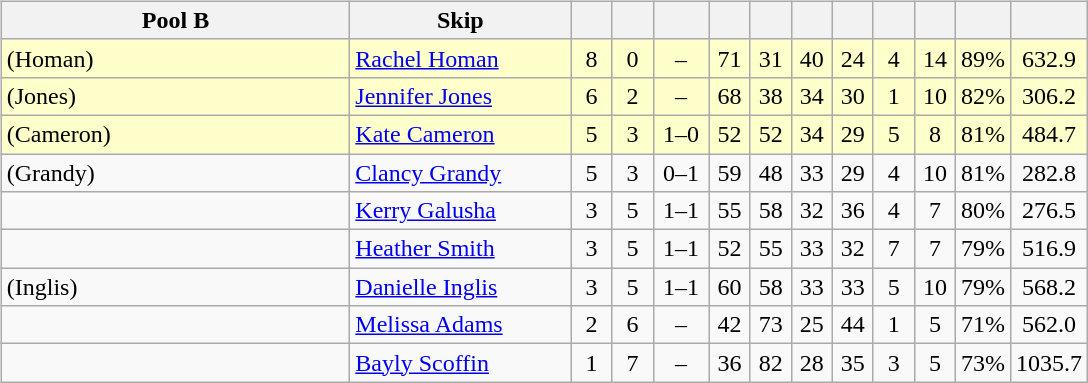<table>
<tr>
<td valign=top width=10%><br><table class=wikitable style="text-align:center;">
<tr>
<th width=225>Pool B</th>
<th width=140>Skip</th>
<th width=20></th>
<th width=20></th>
<th width=30></th>
<th width=20></th>
<th width=20></th>
<th width=20></th>
<th width=20></th>
<th width=20></th>
<th width=20></th>
<th width=20></th>
<th width=20></th>
</tr>
<tr bgcolor=#ffffcc>
<td style="text-align:left;"> (Homan)</td>
<td style="text-align:left;"><a href='#'>Rachel Homan</a></td>
<td>8</td>
<td>0</td>
<td>–</td>
<td>71</td>
<td>31</td>
<td>40</td>
<td>24</td>
<td>4</td>
<td>14</td>
<td>89%</td>
<td>632.9</td>
</tr>
<tr bgcolor=#ffffcc>
<td style="text-align:left;"> (Jones)</td>
<td style="text-align:left;"><a href='#'>Jennifer Jones</a></td>
<td>6</td>
<td>2</td>
<td>–</td>
<td>68</td>
<td>38</td>
<td>34</td>
<td>30</td>
<td>1</td>
<td>10</td>
<td>82%</td>
<td>306.2</td>
</tr>
<tr bgcolor=#ffffcc>
<td style="text-align:left;"> (Cameron)</td>
<td style="text-align:left;"><a href='#'>Kate Cameron</a></td>
<td>5</td>
<td>3</td>
<td>1–0</td>
<td>52</td>
<td>52</td>
<td>34</td>
<td>29</td>
<td>5</td>
<td>8</td>
<td>81%</td>
<td>484.7</td>
</tr>
<tr>
<td style="text-align:left;"> (Grandy)</td>
<td style="text-align:left;"><a href='#'>Clancy Grandy</a></td>
<td>5</td>
<td>3</td>
<td>0–1</td>
<td>59</td>
<td>48</td>
<td>33</td>
<td>29</td>
<td>4</td>
<td>10</td>
<td>81%</td>
<td>282.8</td>
</tr>
<tr>
<td style="text-align:left;"></td>
<td style="text-align:left;"><a href='#'>Kerry Galusha</a></td>
<td>3</td>
<td>5</td>
<td>1–1</td>
<td>55</td>
<td>58</td>
<td>32</td>
<td>36</td>
<td>4</td>
<td>7</td>
<td>80%</td>
<td>276.5</td>
</tr>
<tr>
<td style="text-align:left;"></td>
<td style="text-align:left;"><a href='#'>Heather Smith</a></td>
<td>3</td>
<td>5</td>
<td>1–1</td>
<td>52</td>
<td>55</td>
<td>33</td>
<td>32</td>
<td>7</td>
<td>7</td>
<td>79%</td>
<td>516.9</td>
</tr>
<tr>
<td style="text-align:left;"> (Inglis)</td>
<td style="text-align:left;"><a href='#'>Danielle Inglis</a></td>
<td>3</td>
<td>5</td>
<td>1–1</td>
<td>60</td>
<td>58</td>
<td>33</td>
<td>33</td>
<td>5</td>
<td>10</td>
<td>79%</td>
<td>568.2</td>
</tr>
<tr>
<td style="text-align:left;"></td>
<td style="text-align:left;"><a href='#'>Melissa Adams</a></td>
<td>2</td>
<td>6</td>
<td>–</td>
<td>42</td>
<td>73</td>
<td>25</td>
<td>44</td>
<td>1</td>
<td>5</td>
<td>71%</td>
<td>562.0</td>
</tr>
<tr>
<td style="text-align:left;"></td>
<td style="text-align:left;"><a href='#'>Bayly Scoffin</a></td>
<td>1</td>
<td>7</td>
<td>–</td>
<td>36</td>
<td>82</td>
<td>28</td>
<td>35</td>
<td>3</td>
<td>5</td>
<td>73%</td>
<td>1035.7</td>
</tr>
</table>
</td>
</tr>
</table>
